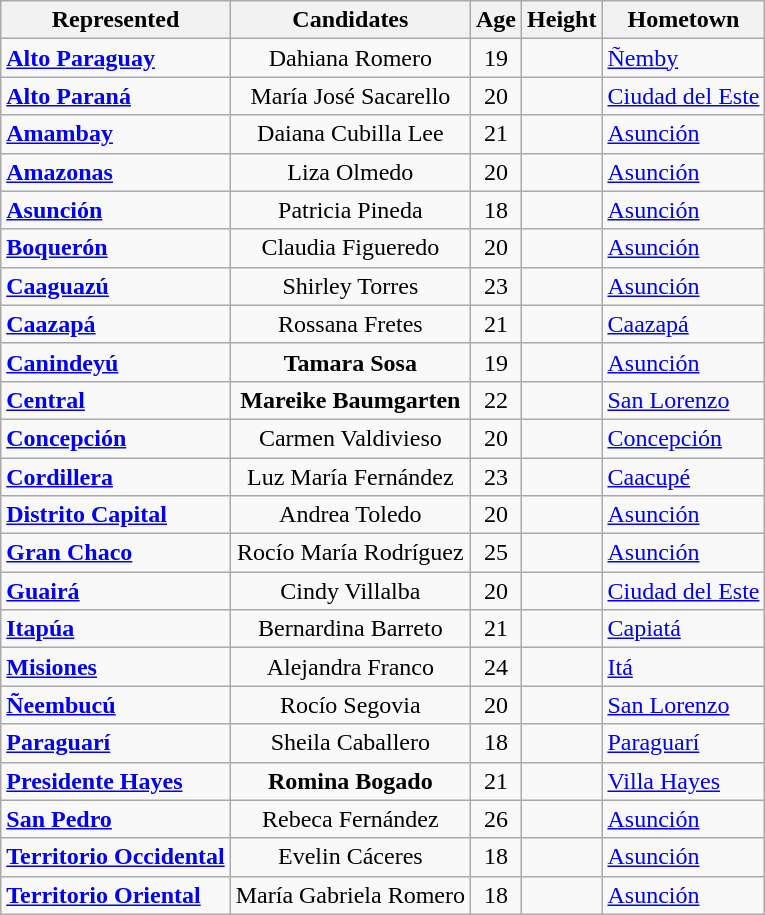<table class="sortable wikitable">
<tr>
<th>Represented</th>
<th>Candidates</th>
<th>Age</th>
<th>Height</th>
<th>Hometown</th>
</tr>
<tr>
<td> <strong><a href='#'>Alto Paraguay</a></strong></td>
<td style="text-align: center;">Dahiana Romero</td>
<td style="text-align: center;">19</td>
<td style="text-align: center;"></td>
<td><a href='#'>Ñemby</a></td>
</tr>
<tr>
<td> <strong><a href='#'>Alto Paraná</a></strong></td>
<td style="text-align: center;">María José Sacarello</td>
<td style="text-align: center;">20</td>
<td style="text-align: center;"></td>
<td><a href='#'>Ciudad del Este</a></td>
</tr>
<tr>
<td> <strong><a href='#'>Amambay</a></strong></td>
<td style="text-align: center;">Daiana Cubilla Lee</td>
<td style="text-align: center;">21</td>
<td style="text-align: center;"></td>
<td><a href='#'>Asunción</a></td>
</tr>
<tr>
<td> <strong><a href='#'>Amazonas</a></strong></td>
<td style="text-align: center;">Liza Olmedo</td>
<td style="text-align: center;">20</td>
<td style="text-align: center;"></td>
<td><a href='#'>Asunción</a></td>
</tr>
<tr>
<td> <strong><a href='#'>Asunción</a></strong></td>
<td style="text-align: center;">Patricia Pineda</td>
<td style="text-align: center;">18</td>
<td style="text-align: center;"></td>
<td><a href='#'>Asunción</a></td>
</tr>
<tr>
<td> <strong><a href='#'>Boquerón</a></strong></td>
<td style="text-align: center;">Claudia Figueredo</td>
<td style="text-align: center;">20</td>
<td style="text-align: center;"></td>
<td><a href='#'>Asunción</a></td>
</tr>
<tr>
<td> <strong><a href='#'>Caaguazú</a></strong></td>
<td style="text-align: center;">Shirley Torres</td>
<td style="text-align: center;">23</td>
<td style="text-align: center;"></td>
<td><a href='#'>Asunción</a></td>
</tr>
<tr>
<td> <strong><a href='#'>Caazapá</a></strong></td>
<td style="text-align: center;">Rossana Fretes</td>
<td style="text-align: center;">21</td>
<td style="text-align: center;"></td>
<td><a href='#'>Caazapá </a></td>
</tr>
<tr>
<td> <strong><a href='#'>Canindeyú</a></strong></td>
<td style="text-align: center;"><strong>Tamara Sosa</strong></td>
<td style="text-align: center;">19</td>
<td style="text-align: center;"></td>
<td><a href='#'>Asunción</a></td>
</tr>
<tr>
<td> <strong><a href='#'>Central</a></strong></td>
<td style="text-align: center;"><strong>Mareike Baumgarten</strong></td>
<td style="text-align: center;">22</td>
<td style="text-align: center;"></td>
<td><a href='#'>San Lorenzo</a></td>
</tr>
<tr>
<td> <strong><a href='#'>Concepción</a></strong></td>
<td style="text-align: center;">Carmen Valdivieso</td>
<td style="text-align: center;">20</td>
<td style="text-align: center;"></td>
<td><a href='#'>Concepción</a></td>
</tr>
<tr>
<td> <strong><a href='#'>Cordillera</a></strong></td>
<td style="text-align: center;">Luz María Fernández</td>
<td style="text-align: center;">23</td>
<td style="text-align: center;"></td>
<td><a href='#'>Caacupé</a></td>
</tr>
<tr>
<td> <strong><a href='#'>Distrito Capital</a></strong></td>
<td style="text-align: center;">Andrea Toledo</td>
<td style="text-align: center;">20</td>
<td style="text-align: center;"></td>
<td><a href='#'>Asunción</a></td>
</tr>
<tr>
<td> <strong><a href='#'>Gran Chaco</a></strong></td>
<td style="text-align: center;">Rocío María Rodríguez</td>
<td style="text-align: center;">25</td>
<td style="text-align: center;"></td>
<td><a href='#'>Asunción</a></td>
</tr>
<tr>
<td> <strong><a href='#'>Guairá</a></strong></td>
<td style="text-align: center;">Cindy Villalba</td>
<td style="text-align: center;">20</td>
<td style="text-align: center;"></td>
<td><a href='#'>Ciudad del Este</a></td>
</tr>
<tr>
<td> <strong><a href='#'>Itapúa</a></strong></td>
<td style="text-align: center;">Bernardina Barreto</td>
<td style="text-align: center;">21</td>
<td style="text-align: center;"></td>
<td><a href='#'>Capiatá</a></td>
</tr>
<tr>
<td> <strong><a href='#'>Misiones</a></strong></td>
<td style="text-align: center;">Alejandra Franco</td>
<td style="text-align: center;">24</td>
<td style="text-align: center;"></td>
<td><a href='#'>Itá</a></td>
</tr>
<tr>
<td> <strong><a href='#'>Ñeembucú</a></strong></td>
<td style="text-align: center;">Rocío Segovia</td>
<td style="text-align: center;">20</td>
<td style="text-align: center;"></td>
<td><a href='#'>San Lorenzo</a></td>
</tr>
<tr>
<td> <strong><a href='#'>Paraguarí</a></strong></td>
<td style="text-align: center;">Sheila Caballero</td>
<td style="text-align: center;">18</td>
<td style="text-align: center;"></td>
<td><a href='#'>Paraguarí</a></td>
</tr>
<tr>
<td> <strong><a href='#'>Presidente Hayes</a></strong></td>
<td style="text-align: center;"><strong>Romina Bogado</strong></td>
<td style="text-align: center;">21</td>
<td style="text-align: center;"></td>
<td><a href='#'>Villa Hayes</a></td>
</tr>
<tr>
<td> <strong><a href='#'>San Pedro</a></strong></td>
<td style="text-align: center;">Rebeca Fernández</td>
<td style="text-align: center;">26</td>
<td style="text-align: center;"></td>
<td><a href='#'>Asunción</a></td>
</tr>
<tr>
<td> <strong><a href='#'>Territorio Occidental</a></strong></td>
<td style="text-align: center;">Evelin Cáceres</td>
<td style="text-align: center;">18</td>
<td style="text-align: center;"></td>
<td><a href='#'>Asunción</a></td>
</tr>
<tr>
<td> <strong><a href='#'>Territorio Oriental</a></strong></td>
<td style="text-align: center;">María Gabriela Romero</td>
<td style="text-align: center;">18</td>
<td style="text-align: center;"></td>
<td><a href='#'>Asunción</a></td>
</tr>
</table>
